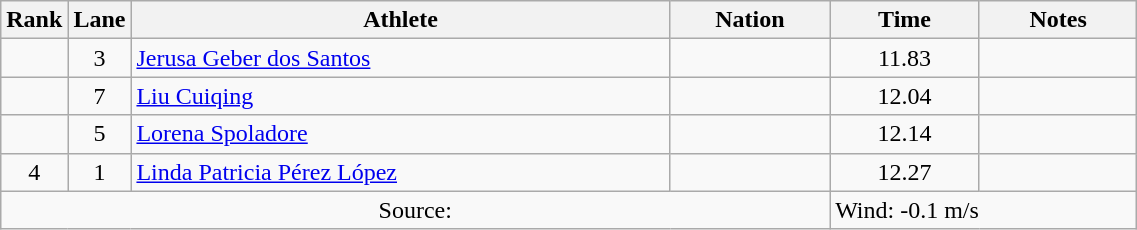<table class="wikitable sortable" style="text-align:center;width: 60%;">
<tr>
<th scope="col" style="width: 10px;">Rank</th>
<th scope="col" style="width: 10px;">Lane</th>
<th scope="col">Athlete</th>
<th scope="col">Nation</th>
<th scope="col">Time</th>
<th scope="col">Notes</th>
</tr>
<tr>
<td></td>
<td>3</td>
<td align=left><a href='#'>Jerusa Geber dos Santos</a><br></td>
<td align=left></td>
<td>11.83</td>
<td></td>
</tr>
<tr>
<td></td>
<td>7</td>
<td align=left><a href='#'>Liu Cuiqing</a><br></td>
<td align=left></td>
<td>12.04</td>
<td></td>
</tr>
<tr>
<td></td>
<td>5</td>
<td align=left><a href='#'>Lorena Spoladore</a><br></td>
<td align=left></td>
<td>12.14</td>
<td></td>
</tr>
<tr>
<td>4</td>
<td>1</td>
<td align=left><a href='#'>Linda Patricia Pérez López</a><br></td>
<td align=left></td>
<td>12.27</td>
<td></td>
</tr>
<tr class="sortbottom">
<td colspan="4">Source:</td>
<td colspan="2" style="text-align:left;">Wind: -0.1 m/s</td>
</tr>
</table>
